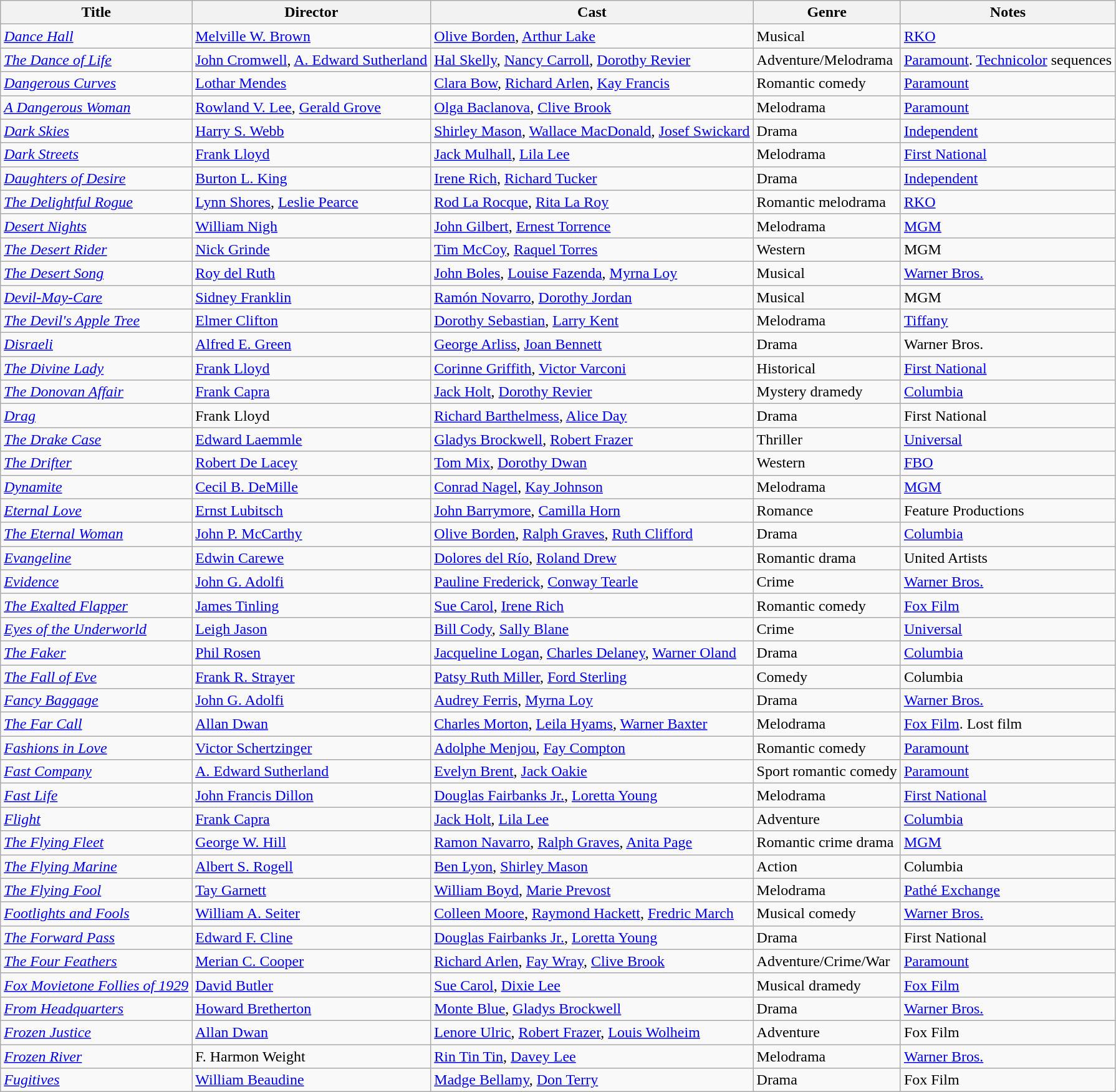<table class=wikitable>
<tr>
<th>Title</th>
<th>Director</th>
<th>Cast</th>
<th>Genre</th>
<th>Notes</th>
</tr>
<tr>
<td><em><a href='#'>Dance Hall</a></em></td>
<td><a href='#'>Melville W. Brown</a></td>
<td><a href='#'>Olive Borden</a>, <a href='#'>Arthur Lake</a></td>
<td>Musical</td>
<td><a href='#'>RKO</a></td>
</tr>
<tr>
<td><em><a href='#'>The Dance of Life</a></em></td>
<td><a href='#'>John Cromwell</a>, <a href='#'>A. Edward Sutherland</a></td>
<td><a href='#'>Hal Skelly</a>, <a href='#'>Nancy Carroll</a>, <a href='#'>Dorothy Revier</a></td>
<td>Adventure/Melodrama</td>
<td><a href='#'>Paramount</a>. <a href='#'>Technicolor</a> sequences</td>
</tr>
<tr>
<td><em><a href='#'>Dangerous Curves</a></em></td>
<td><a href='#'>Lothar Mendes</a></td>
<td><a href='#'>Clara Bow</a>, <a href='#'>Richard Arlen</a>, <a href='#'>Kay Francis</a></td>
<td>Romantic comedy</td>
<td><a href='#'>Paramount</a></td>
</tr>
<tr>
<td><em><a href='#'>A Dangerous Woman</a></em></td>
<td><a href='#'>Rowland V. Lee</a>, <a href='#'>Gerald Grove</a></td>
<td><a href='#'>Olga Baclanova</a>, <a href='#'>Clive Brook</a></td>
<td>Melodrama</td>
<td><a href='#'>Paramount</a></td>
</tr>
<tr>
<td><em><a href='#'>Dark Skies</a></em></td>
<td><a href='#'>Harry S. Webb</a></td>
<td><a href='#'>Shirley Mason</a>, <a href='#'>Wallace MacDonald</a>, <a href='#'>Josef Swickard</a></td>
<td>Drama</td>
<td><a href='#'>Independent</a></td>
</tr>
<tr>
<td><em><a href='#'>Dark Streets</a></em></td>
<td><a href='#'>Frank Lloyd</a></td>
<td><a href='#'>Jack Mulhall</a>, <a href='#'>Lila Lee</a></td>
<td>Melodrama</td>
<td><a href='#'>First National</a></td>
</tr>
<tr>
<td><em><a href='#'>Daughters of Desire</a></em></td>
<td><a href='#'>Burton L. King</a></td>
<td><a href='#'>Irene Rich</a>, <a href='#'>Richard Tucker</a></td>
<td>Drama</td>
<td><a href='#'>Independent</a></td>
</tr>
<tr>
<td><em><a href='#'>The Delightful Rogue</a></em></td>
<td><a href='#'>Lynn Shores</a>, <a href='#'>Leslie Pearce</a></td>
<td><a href='#'>Rod La Rocque</a>, <a href='#'>Rita La Roy</a></td>
<td>Romantic melodrama</td>
<td><a href='#'>RKO</a></td>
</tr>
<tr>
<td><em><a href='#'>Desert Nights</a></em></td>
<td><a href='#'>William Nigh</a></td>
<td><a href='#'>John Gilbert</a>, <a href='#'>Ernest Torrence</a></td>
<td>Melodrama</td>
<td><a href='#'>MGM</a></td>
</tr>
<tr>
<td><em><a href='#'>The Desert Rider</a></em></td>
<td><a href='#'>Nick Grinde</a></td>
<td><a href='#'>Tim McCoy</a>, <a href='#'>Raquel Torres</a></td>
<td>Western</td>
<td>MGM</td>
</tr>
<tr>
<td><em><a href='#'>The Desert Song</a></em></td>
<td><a href='#'>Roy del Ruth</a></td>
<td><a href='#'>John Boles</a>, <a href='#'>Louise Fazenda</a>, <a href='#'>Myrna Loy</a></td>
<td>Musical</td>
<td><a href='#'>Warner Bros.</a></td>
</tr>
<tr>
<td><em><a href='#'>Devil-May-Care</a></em></td>
<td><a href='#'>Sidney Franklin</a></td>
<td><a href='#'>Ramón Novarro</a>, <a href='#'>Dorothy Jordan</a></td>
<td>Musical</td>
<td>MGM</td>
</tr>
<tr>
<td><em><a href='#'>The Devil's Apple Tree</a></em></td>
<td><a href='#'>Elmer Clifton</a></td>
<td><a href='#'>Dorothy Sebastian</a>, <a href='#'>Larry Kent</a></td>
<td>Melodrama</td>
<td><a href='#'>Tiffany</a></td>
</tr>
<tr>
<td><em><a href='#'>Disraeli</a></em></td>
<td><a href='#'>Alfred E. Green</a></td>
<td><a href='#'>George Arliss</a>, <a href='#'>Joan Bennett</a></td>
<td>Drama</td>
<td>Warner Bros.</td>
</tr>
<tr>
<td><em><a href='#'>The Divine Lady</a></em></td>
<td><a href='#'>Frank Lloyd</a></td>
<td><a href='#'>Corinne Griffith</a>, <a href='#'>Victor Varconi</a></td>
<td>Historical</td>
<td><a href='#'>First National</a></td>
</tr>
<tr>
<td><em><a href='#'>The Donovan Affair</a></em></td>
<td><a href='#'>Frank Capra</a></td>
<td><a href='#'>Jack Holt</a>, <a href='#'>Dorothy Revier</a></td>
<td>Mystery dramedy</td>
<td><a href='#'>Columbia</a></td>
</tr>
<tr>
<td><em><a href='#'>Drag</a></em></td>
<td>Frank Lloyd</td>
<td><a href='#'>Richard Barthelmess</a>, <a href='#'>Alice Day</a></td>
<td>Drama</td>
<td>First National</td>
</tr>
<tr>
<td><em><a href='#'>The Drake Case</a></em></td>
<td><a href='#'>Edward Laemmle</a></td>
<td><a href='#'>Gladys Brockwell</a>, <a href='#'>Robert Frazer</a></td>
<td>Thriller</td>
<td><a href='#'>Universal</a></td>
</tr>
<tr>
<td><em><a href='#'>The Drifter</a></em></td>
<td><a href='#'>Robert De Lacey</a></td>
<td><a href='#'>Tom Mix</a>, <a href='#'>Dorothy Dwan</a></td>
<td>Western</td>
<td><a href='#'>FBO</a></td>
</tr>
<tr>
<td><em><a href='#'>Dynamite</a></em></td>
<td><a href='#'>Cecil B. DeMille</a></td>
<td><a href='#'>Conrad Nagel</a>, <a href='#'>Kay Johnson</a></td>
<td>Melodrama</td>
<td><a href='#'>MGM</a></td>
</tr>
<tr>
<td><em><a href='#'>Eternal Love</a></em></td>
<td><a href='#'>Ernst Lubitsch</a></td>
<td><a href='#'>John Barrymore</a>, <a href='#'>Camilla Horn</a></td>
<td>Romance</td>
<td>Feature Productions</td>
</tr>
<tr>
<td><em><a href='#'>The Eternal Woman</a></em></td>
<td><a href='#'>John P. McCarthy</a></td>
<td><a href='#'>Olive Borden</a>, <a href='#'>Ralph Graves</a>, <a href='#'>Ruth Clifford</a></td>
<td>Drama</td>
<td><a href='#'>Columbia</a></td>
</tr>
<tr>
<td><em><a href='#'>Evangeline</a></em></td>
<td><a href='#'>Edwin Carewe</a></td>
<td><a href='#'>Dolores del Río</a>, <a href='#'>Roland Drew</a></td>
<td>Romantic drama</td>
<td>United Artists</td>
</tr>
<tr>
<td><em><a href='#'>Evidence</a></em></td>
<td><a href='#'>John G. Adolfi</a></td>
<td><a href='#'>Pauline Frederick</a>, <a href='#'>Conway Tearle</a></td>
<td>Crime</td>
<td><a href='#'>Warner Bros.</a></td>
</tr>
<tr>
<td><em><a href='#'>The Exalted Flapper</a></em></td>
<td><a href='#'>James Tinling</a></td>
<td><a href='#'>Sue Carol</a>, <a href='#'>Irene Rich</a></td>
<td>Romantic comedy</td>
<td><a href='#'>Fox Film</a></td>
</tr>
<tr>
<td><em><a href='#'>Eyes of the Underworld</a></em></td>
<td><a href='#'>Leigh Jason</a></td>
<td><a href='#'>Bill Cody</a>, <a href='#'>Sally Blane</a></td>
<td>Crime</td>
<td><a href='#'>Universal</a></td>
</tr>
<tr>
<td><em><a href='#'>The Faker</a></em></td>
<td><a href='#'>Phil Rosen</a></td>
<td><a href='#'>Jacqueline Logan</a>, <a href='#'>Charles Delaney</a>, <a href='#'>Warner Oland</a></td>
<td>Drama</td>
<td><a href='#'>Columbia</a></td>
</tr>
<tr>
<td><em><a href='#'>The Fall of Eve</a></em></td>
<td><a href='#'>Frank R. Strayer</a></td>
<td><a href='#'>Patsy Ruth Miller</a>, <a href='#'>Ford Sterling</a></td>
<td>Comedy</td>
<td>Columbia</td>
</tr>
<tr>
<td><em><a href='#'>Fancy Baggage</a></em></td>
<td><a href='#'>John G. Adolfi</a></td>
<td><a href='#'>Audrey Ferris</a>, <a href='#'>Myrna Loy</a></td>
<td>Drama</td>
<td><a href='#'>Warner Bros.</a></td>
</tr>
<tr>
<td><em><a href='#'>The Far Call</a></em></td>
<td><a href='#'>Allan Dwan</a></td>
<td><a href='#'>Charles Morton</a>, <a href='#'>Leila Hyams</a>, <a href='#'>Warner Baxter</a></td>
<td>Melodrama</td>
<td><a href='#'>Fox Film</a>. Lost film</td>
</tr>
<tr>
<td><em><a href='#'>Fashions in Love</a></em></td>
<td><a href='#'>Victor Schertzinger</a></td>
<td><a href='#'>Adolphe Menjou</a>, <a href='#'>Fay Compton</a></td>
<td>Romantic comedy</td>
<td><a href='#'>Paramount</a></td>
</tr>
<tr>
<td><em><a href='#'>Fast Company</a></em></td>
<td><a href='#'>A. Edward Sutherland</a></td>
<td><a href='#'>Evelyn Brent</a>, <a href='#'>Jack Oakie</a></td>
<td>Sport romantic comedy</td>
<td><a href='#'>Paramount</a></td>
</tr>
<tr>
<td><em><a href='#'>Fast Life</a></em></td>
<td><a href='#'>John Francis Dillon</a></td>
<td><a href='#'>Douglas Fairbanks Jr.</a>, <a href='#'>Loretta Young</a></td>
<td>Melodrama</td>
<td><a href='#'>First National</a></td>
</tr>
<tr>
<td><em><a href='#'>Flight</a></em></td>
<td><a href='#'>Frank Capra</a></td>
<td><a href='#'>Jack Holt</a>, <a href='#'>Lila Lee</a></td>
<td>Adventure</td>
<td><a href='#'>Columbia</a></td>
</tr>
<tr>
<td><em><a href='#'>The Flying Fleet</a></em></td>
<td><a href='#'>George W. Hill</a></td>
<td><a href='#'>Ramon Navarro</a>, <a href='#'>Ralph Graves</a>, <a href='#'>Anita Page</a></td>
<td>Romantic crime drama</td>
<td><a href='#'>MGM</a></td>
</tr>
<tr>
<td><em><a href='#'>The Flying Marine</a></em></td>
<td><a href='#'>Albert S. Rogell</a></td>
<td><a href='#'>Ben Lyon</a>, <a href='#'>Shirley Mason</a></td>
<td>Action</td>
<td>Columbia</td>
</tr>
<tr>
<td><em><a href='#'>The Flying Fool</a></em></td>
<td><a href='#'>Tay Garnett</a></td>
<td><a href='#'>William Boyd</a>, <a href='#'>Marie Prevost</a></td>
<td>Melodrama</td>
<td><a href='#'>Pathé Exchange</a></td>
</tr>
<tr>
<td><em><a href='#'>Footlights and Fools</a></em></td>
<td><a href='#'>William A. Seiter</a></td>
<td><a href='#'>Colleen Moore</a>, <a href='#'>Raymond Hackett</a>, <a href='#'>Fredric March</a></td>
<td>Musical comedy</td>
<td><a href='#'>Warner Bros.</a></td>
</tr>
<tr>
<td><em><a href='#'>The Forward Pass</a></em></td>
<td><a href='#'>Edward F. Cline</a></td>
<td><a href='#'>Douglas Fairbanks Jr.</a>, <a href='#'>Loretta Young</a></td>
<td>Drama</td>
<td>First National</td>
</tr>
<tr>
<td><em><a href='#'>The Four Feathers</a></em></td>
<td><a href='#'>Merian C. Cooper</a></td>
<td><a href='#'>Richard Arlen</a>, <a href='#'>Fay Wray</a>, <a href='#'>Clive Brook</a></td>
<td>Adventure/Crime/War</td>
<td><a href='#'>Paramount</a></td>
</tr>
<tr>
<td><em><a href='#'>Fox Movietone Follies of 1929</a></em></td>
<td><a href='#'>David Butler</a></td>
<td><a href='#'>Sue Carol</a>, <a href='#'>Dixie Lee</a></td>
<td>Musical dramedy</td>
<td><a href='#'>Fox Film</a></td>
</tr>
<tr>
<td><em><a href='#'>From Headquarters</a></em></td>
<td><a href='#'>Howard Bretherton</a></td>
<td><a href='#'>Monte Blue</a>, <a href='#'>Gladys Brockwell</a></td>
<td>Drama</td>
<td><a href='#'>Warner Bros.</a></td>
</tr>
<tr>
<td><em><a href='#'>Frozen Justice</a></em></td>
<td><a href='#'>Allan Dwan</a></td>
<td><a href='#'>Lenore Ulric</a>, <a href='#'>Robert Frazer</a>, <a href='#'>Louis Wolheim</a></td>
<td>Adventure</td>
<td>Fox Film</td>
</tr>
<tr>
<td><em><a href='#'>Frozen River</a></em></td>
<td>F. Harmon Weight</td>
<td><a href='#'>Rin Tin Tin</a>, <a href='#'>Davey Lee</a></td>
<td>Melodrama</td>
<td><a href='#'>Warner Bros.</a></td>
</tr>
<tr>
<td><em><a href='#'>Fugitives</a></em></td>
<td><a href='#'>William Beaudine</a></td>
<td><a href='#'>Madge Bellamy</a>, <a href='#'>Don Terry</a></td>
<td>Drama</td>
<td>Fox Film</td>
</tr>
</table>
